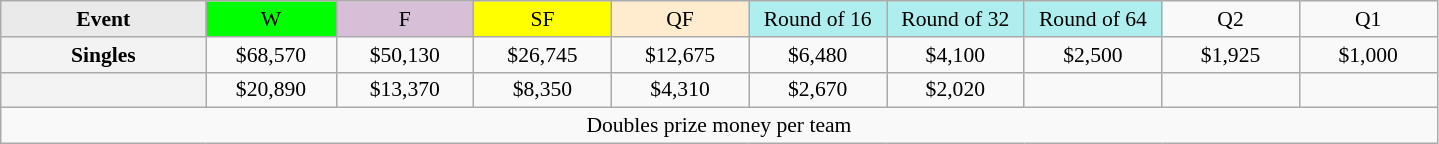<table class=wikitable style=font-size:90%;text-align:center>
<tr>
<td style="width:130px; background:#eaeaea;"><strong>Event</strong></td>
<td style="width:80px; background:lime;">W</td>
<td style="width:85px; background:thistle;">F</td>
<td style="width:85px; background:#ff0;">SF</td>
<td style="width:85px; background:#ffebcd;">QF</td>
<td style="width:85px; background:#afeeee;">Round of 16</td>
<td style="width:85px; background:#afeeee;">Round of 32</td>
<td style="width:85px; background:#afeeee;">Round of 64</td>
<td style="width:85px;">Q2</td>
<td style="width:85px;">Q1</td>
</tr>
<tr>
<td style="background:#f3f3f3;"><strong>Singles</strong></td>
<td>$68,570</td>
<td>$50,130</td>
<td>$26,745</td>
<td>$12,675</td>
<td>$6,480</td>
<td>$4,100</td>
<td>$2,500</td>
<td>$1,925</td>
<td>$1,000</td>
</tr>
<tr>
<td style="background:#f3f3f3;"><strong></strong></td>
<td>$20,890</td>
<td>$13,370</td>
<td>$8,350</td>
<td>$4,310</td>
<td>$2,670</td>
<td>$2,020</td>
<td></td>
<td></td>
<td></td>
</tr>
<tr>
<td colspan=10>Doubles prize money per team</td>
</tr>
</table>
